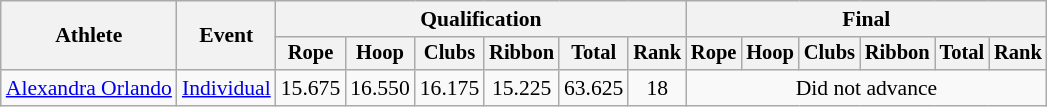<table class="wikitable" style="font-size:90%">
<tr>
<th rowspan="2">Athlete</th>
<th rowspan="2">Event</th>
<th colspan="6">Qualification</th>
<th colspan="6">Final</th>
</tr>
<tr style="font-size:95%">
<th>Rope</th>
<th>Hoop</th>
<th>Clubs</th>
<th>Ribbon</th>
<th>Total</th>
<th>Rank</th>
<th>Rope</th>
<th>Hoop</th>
<th>Clubs</th>
<th>Ribbon</th>
<th>Total</th>
<th>Rank</th>
</tr>
<tr align=center>
<td align=left><a href='#'>Alexandra Orlando</a></td>
<td align=left><a href='#'>Individual</a></td>
<td>15.675</td>
<td>16.550</td>
<td>16.175</td>
<td>15.225</td>
<td>63.625</td>
<td>18</td>
<td colspan=6>Did not advance</td>
</tr>
</table>
